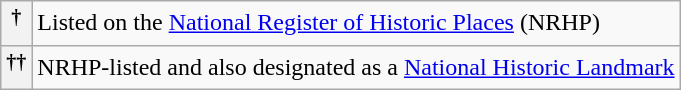<table class="wikitable">
<tr>
<th><sup>†</sup></th>
<td>Listed on the <a href='#'>National Register of Historic Places</a> (NRHP)</td>
</tr>
<tr>
<th><sup>††</sup></th>
<td>NRHP-listed and also designated as a <a href='#'>National Historic Landmark</a></td>
</tr>
</table>
